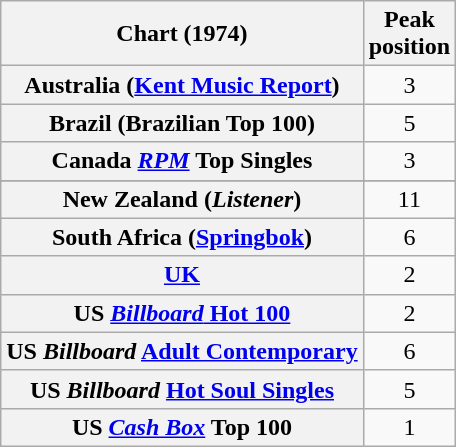<table class="wikitable sortable plainrowheaders">
<tr>
<th scope="col">Chart (1974)</th>
<th scope="col">Peak<br>position</th>
</tr>
<tr>
<th scope="row">Australia (<a href='#'>Kent Music Report</a>)</th>
<td style="text-align:center;">3</td>
</tr>
<tr>
<th scope="row">Brazil (Brazilian Top 100)</th>
<td style="text-align:center;">5</td>
</tr>
<tr>
<th scope="row">Canada <em><a href='#'>RPM</a></em> Top Singles</th>
<td style="text-align:center;">3</td>
</tr>
<tr>
</tr>
<tr>
<th scope="row">New Zealand (<em>Listener</em>)</th>
<td style="text-align:center;">11</td>
</tr>
<tr>
<th scope="row">South Africa (<a href='#'>Springbok</a>)</th>
<td align="center">6</td>
</tr>
<tr>
<th scope="row"><a href='#'>UK</a></th>
<td style="text-align:center;">2</td>
</tr>
<tr>
<th scope="row">US <a href='#'><em>Billboard</em> Hot 100</a></th>
<td style="text-align:center;">2</td>
</tr>
<tr>
<th scope="row">US <em>Billboard</em> <a href='#'>Adult Contemporary</a></th>
<td style="text-align:center;">6</td>
</tr>
<tr>
<th scope="row">US <em>Billboard</em> <a href='#'>Hot Soul Singles</a></th>
<td style="text-align:center;">5</td>
</tr>
<tr>
<th scope="row">US <a href='#'><em>Cash Box</em></a> Top 100</th>
<td style="text-align:center;">1</td>
</tr>
</table>
